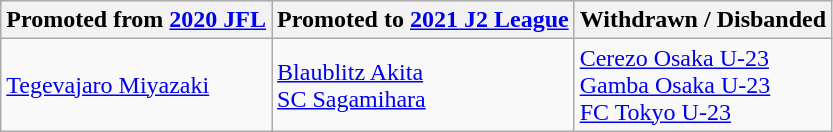<table class="wikitable">
<tr>
<th>Promoted from <a href='#'>2020 JFL</a></th>
<th>Promoted to <a href='#'>2021 J2 League</a></th>
<th>Withdrawn / Disbanded</th>
</tr>
<tr>
<td Align Left><a href='#'>Tegevajaro Miyazaki</a></td>
<td><a href='#'>Blaublitz Akita</a><br><a href='#'>SC Sagamihara</a></td>
<td><a href='#'>Cerezo Osaka U-23</a><br><a href='#'>Gamba Osaka U-23</a><br><a href='#'>FC Tokyo U-23</a></td>
</tr>
</table>
